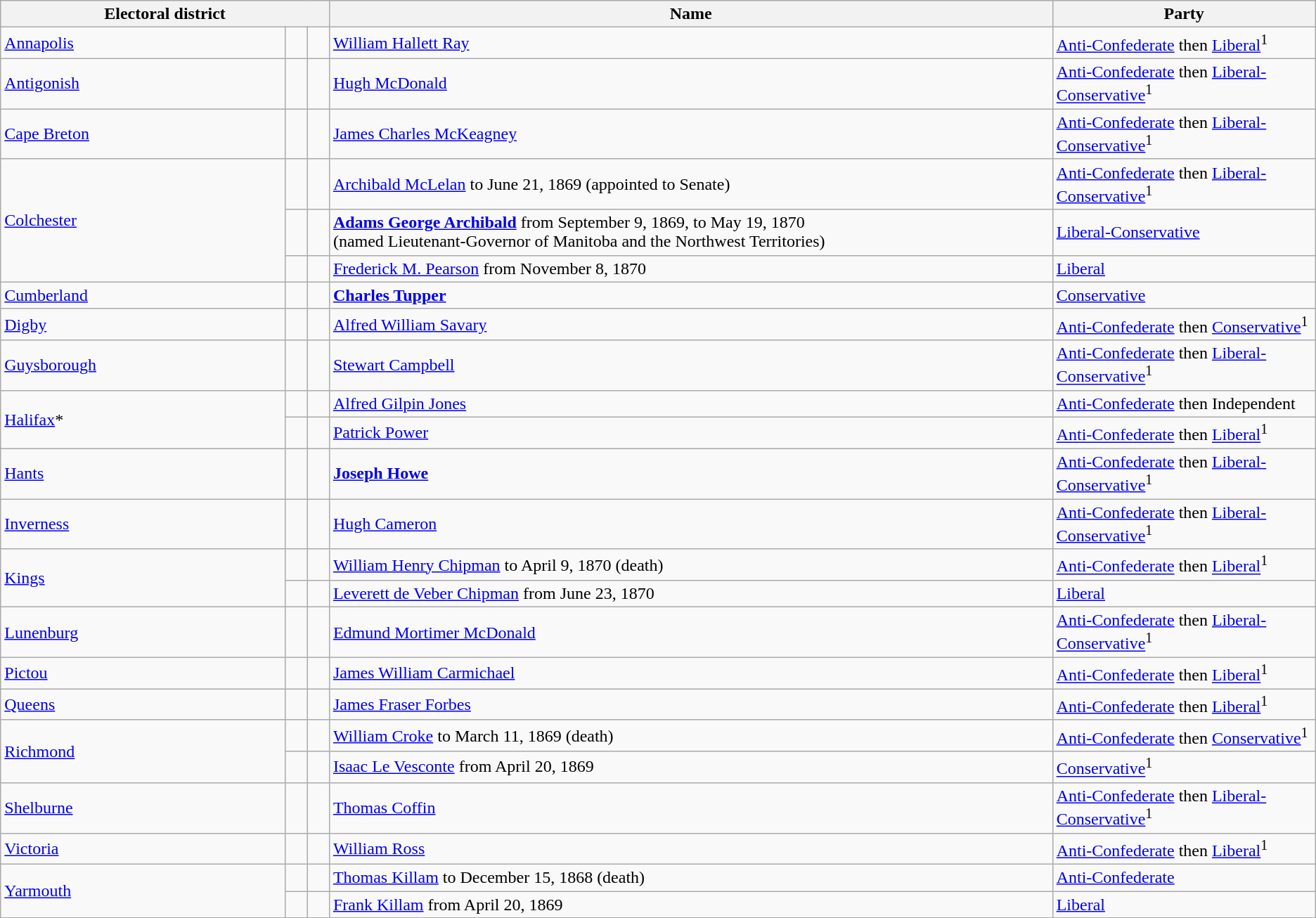<table class="wikitable">
<tr>
<th colspan=3 width=25%>Electoral district</th>
<th>Name</th>
<th width=20%>Party</th>
</tr>
<tr>
<td><a href='#'>Annapolis</a></td>
<td></td>
<td></td>
<td><a href='#'>William Hallett Ray</a></td>
<td><a href='#'>Anti-Confederate</a> then <a href='#'>Liberal</a><sup>1</sup></td>
</tr>
<tr>
<td><a href='#'>Antigonish</a></td>
<td></td>
<td></td>
<td><a href='#'>Hugh McDonald</a></td>
<td><a href='#'>Anti-Confederate</a> then <a href='#'>Liberal-Conservative</a><sup>1</sup></td>
</tr>
<tr>
<td><a href='#'>Cape Breton</a></td>
<td></td>
<td></td>
<td><a href='#'>James Charles McKeagney</a></td>
<td><a href='#'>Anti-Confederate</a> then <a href='#'>Liberal-Conservative</a><sup>1</sup></td>
</tr>
<tr>
<td rowspan=3><a href='#'>Colchester</a></td>
<td></td>
<td></td>
<td><a href='#'>Archibald McLelan</a> to June 21, 1869 (appointed to Senate)</td>
<td><a href='#'>Anti-Confederate</a> then <a href='#'>Liberal-Conservative</a><sup>1</sup></td>
</tr>
<tr>
<td></td>
<td></td>
<td><strong><a href='#'>Adams George Archibald</a></strong> from September 9, 1869, to May 19, 1870<br>(named Lieutenant-Governor of Manitoba and the Northwest Territories)</td>
<td><a href='#'>Liberal-Conservative</a></td>
</tr>
<tr>
<td></td>
<td></td>
<td><a href='#'>Frederick M. Pearson</a> from November 8, 1870</td>
<td><a href='#'>Liberal</a></td>
</tr>
<tr>
<td><a href='#'>Cumberland</a></td>
<td></td>
<td></td>
<td><strong><a href='#'>Charles Tupper</a></strong></td>
<td><a href='#'>Conservative</a></td>
</tr>
<tr>
<td><a href='#'>Digby</a></td>
<td></td>
<td></td>
<td><a href='#'>Alfred William Savary</a></td>
<td><a href='#'>Anti-Confederate</a> then <a href='#'>Conservative</a><sup>1</sup></td>
</tr>
<tr>
<td><a href='#'>Guysborough</a></td>
<td></td>
<td></td>
<td><a href='#'>Stewart Campbell</a></td>
<td><a href='#'>Anti-Confederate</a> then <a href='#'>Liberal-Conservative</a><sup>1</sup></td>
</tr>
<tr>
<td rowspan=2><a href='#'>Halifax</a>*</td>
<td></td>
<td></td>
<td><a href='#'>Alfred Gilpin Jones</a></td>
<td><a href='#'>Anti-Confederate</a> then Independent</td>
</tr>
<tr>
<td></td>
<td></td>
<td><a href='#'>Patrick Power</a></td>
<td><a href='#'>Anti-Confederate</a> then <a href='#'>Liberal</a><sup>1</sup></td>
</tr>
<tr>
<td><a href='#'>Hants</a></td>
<td></td>
<td></td>
<td><strong><a href='#'>Joseph Howe</a></strong></td>
<td><a href='#'>Anti-Confederate</a> then <a href='#'>Liberal-Conservative</a><sup>1</sup></td>
</tr>
<tr>
<td><a href='#'>Inverness</a></td>
<td></td>
<td></td>
<td><a href='#'>Hugh Cameron</a></td>
<td><a href='#'>Anti-Confederate</a> then <a href='#'>Liberal-Conservative</a><sup>1</sup></td>
</tr>
<tr>
<td rowspan=2><a href='#'>Kings</a></td>
<td></td>
<td></td>
<td><a href='#'>William Henry Chipman</a> to April 9, 1870 (death)</td>
<td><a href='#'>Anti-Confederate</a> then <a href='#'>Liberal</a><sup>1</sup></td>
</tr>
<tr>
<td></td>
<td></td>
<td><a href='#'>Leverett de Veber Chipman</a> from June 23, 1870</td>
<td><a href='#'>Liberal</a></td>
</tr>
<tr>
<td><a href='#'>Lunenburg</a></td>
<td></td>
<td></td>
<td><a href='#'>Edmund Mortimer McDonald</a></td>
<td><a href='#'>Anti-Confederate</a> then <a href='#'>Liberal-Conservative</a><sup>1</sup></td>
</tr>
<tr>
<td><a href='#'>Pictou</a></td>
<td></td>
<td></td>
<td><a href='#'>James William Carmichael</a></td>
<td><a href='#'>Anti-Confederate</a> then <a href='#'>Liberal</a><sup>1</sup></td>
</tr>
<tr>
<td><a href='#'>Queens</a></td>
<td></td>
<td></td>
<td><a href='#'>James Fraser Forbes</a></td>
<td><a href='#'>Anti-Confederate</a> then <a href='#'>Liberal</a><sup>1</sup></td>
</tr>
<tr>
<td rowspan=2><a href='#'>Richmond</a></td>
<td></td>
<td></td>
<td><a href='#'>William Croke</a> to March 11, 1869 (death)</td>
<td><a href='#'>Anti-Confederate</a> then <a href='#'>Conservative</a><sup>1</sup></td>
</tr>
<tr>
<td></td>
<td></td>
<td><a href='#'>Isaac Le Vesconte</a> from April 20, 1869</td>
<td><a href='#'>Conservative</a><sup>1</sup></td>
</tr>
<tr>
<td><a href='#'>Shelburne</a></td>
<td></td>
<td></td>
<td><a href='#'>Thomas Coffin</a></td>
<td><a href='#'>Anti-Confederate</a> then <a href='#'>Liberal-Conservative</a><sup>1</sup></td>
</tr>
<tr>
<td><a href='#'>Victoria</a></td>
<td></td>
<td></td>
<td><a href='#'>William Ross</a></td>
<td><a href='#'>Anti-Confederate</a> then <a href='#'>Liberal</a><sup>1</sup></td>
</tr>
<tr>
<td rowspan=2><a href='#'>Yarmouth</a></td>
<td></td>
<td></td>
<td><a href='#'>Thomas Killam</a> to December 15, 1868 (death)</td>
<td><a href='#'>Anti-Confederate</a></td>
</tr>
<tr>
<td></td>
<td></td>
<td><a href='#'>Frank Killam</a> from April 20, 1869</td>
<td><a href='#'>Liberal</a></td>
</tr>
</table>
